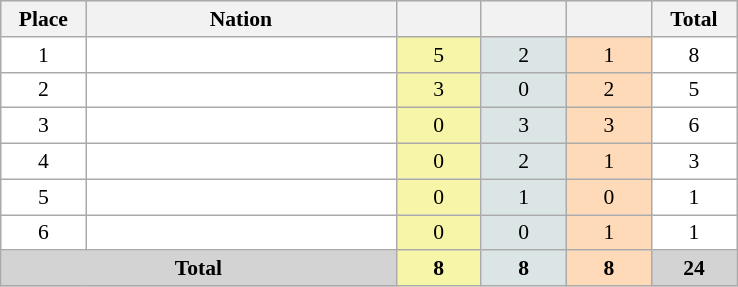<table class=wikitable style="border:1px solid #AAAAAA;font-size:90%">
<tr bgcolor="#EFEFEF">
<th width=50>Place</th>
<th width=200>Nation</th>
<th width=50></th>
<th width=50></th>
<th width=50></th>
<th width=50>Total</th>
</tr>
<tr align="center" valign="top" bgcolor="#FFFFFF">
<td>1</td>
<td align="left"></td>
<td style="background:#F7F6A8;">5</td>
<td style="background:#DCE5E5;">2</td>
<td style="background:#FFDAB9;">1</td>
<td>8</td>
</tr>
<tr align="center" valign="top" bgcolor="#FFFFFF">
<td>2</td>
<td align="left"></td>
<td style="background:#F7F6A8;">3</td>
<td style="background:#DCE5E5;">0</td>
<td style="background:#FFDAB9;">2</td>
<td>5</td>
</tr>
<tr align="center" valign="top" bgcolor="#FFFFFF">
<td>3</td>
<td align="left"></td>
<td style="background:#F7F6A8;">0</td>
<td style="background:#DCE5E5;">3</td>
<td style="background:#FFDAB9;">3</td>
<td>6</td>
</tr>
<tr align="center" valign="top" bgcolor="#FFFFFF">
<td>4</td>
<td align="left"></td>
<td style="background:#F7F6A8;">0</td>
<td style="background:#DCE5E5;">2</td>
<td style="background:#FFDAB9;">1</td>
<td>3</td>
</tr>
<tr align="center" valign="top" bgcolor="#FFFFFF">
<td>5</td>
<td align="left"></td>
<td style="background:#F7F6A8;">0</td>
<td style="background:#DCE5E5;">1</td>
<td style="background:#FFDAB9;">0</td>
<td>1</td>
</tr>
<tr align="center" valign="top" bgcolor="#FFFFFF">
<td>6</td>
<td align="left"></td>
<td style="background:#F7F6A8;">0</td>
<td style="background:#DCE5E5;">0</td>
<td style="background:#FFDAB9;">1</td>
<td>1</td>
</tr>
<tr align="center">
<td colspan="2" bgcolor=D3D3D3><strong>Total</strong></td>
<td style="background:#F7F6A8;"><strong>8</strong></td>
<td style="background:#DCE5E5;"><strong>8</strong></td>
<td style="background:#FFDAB9;"><strong>8</strong></td>
<td bgcolor=D3D3D3><strong>24</strong></td>
</tr>
</table>
